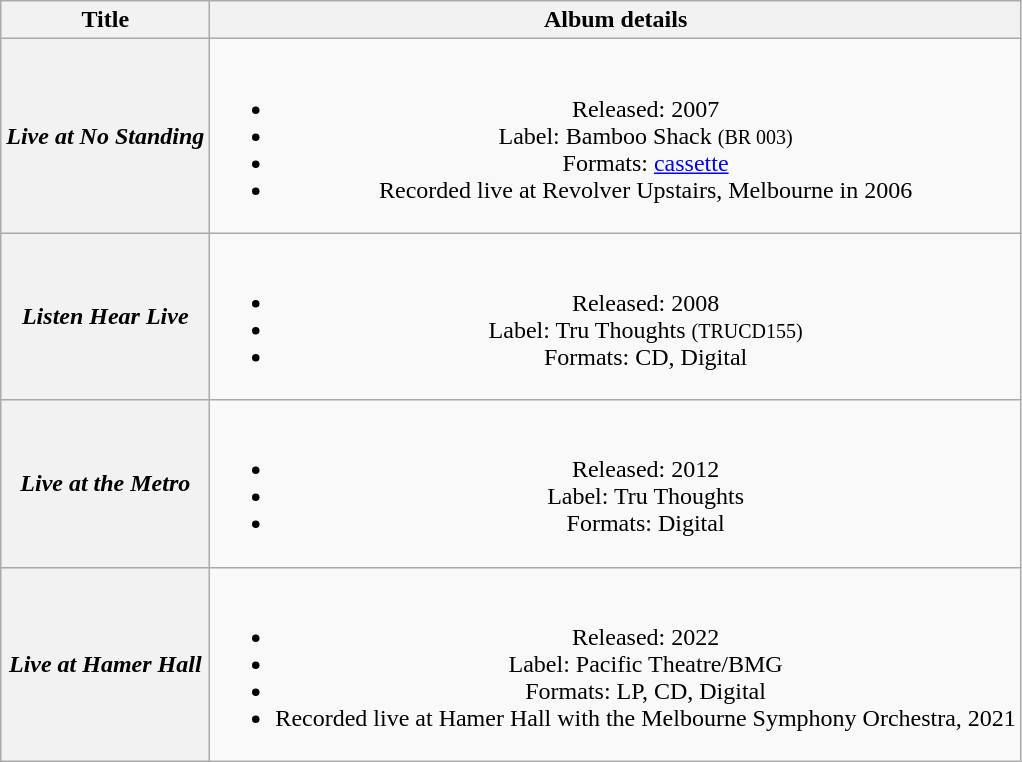<table class="wikitable plainrowheaders" style="text-align:center;" border="1">
<tr>
<th>Title</th>
<th>Album details</th>
</tr>
<tr>
<th scope="row"><em>Live at No Standing</em></th>
<td><br><ul><li>Released: 2007</li><li>Label: Bamboo Shack <small>(BR 003)</small></li><li>Formats: <a href='#'>cassette</a></li><li>Recorded live at Revolver Upstairs, Melbourne in 2006</li></ul></td>
</tr>
<tr>
<th scope="row"><em>Listen Hear Live</em></th>
<td><br><ul><li>Released: 2008</li><li>Label: Tru Thoughts <small>(TRUCD155)</small></li><li>Formats: CD, Digital</li></ul></td>
</tr>
<tr>
<th scope="row"><em>Live at the Metro</em></th>
<td><br><ul><li>Released: 2012</li><li>Label: Tru Thoughts</li><li>Formats: Digital</li></ul></td>
</tr>
<tr>
<th scope="row"><em>Live at Hamer Hall</em></th>
<td><br><ul><li>Released: 2022</li><li>Label: Pacific Theatre/BMG</li><li>Formats: LP, CD, Digital</li><li>Recorded live at Hamer Hall with the Melbourne Symphony Orchestra, 2021</li></ul></td>
</tr>
</table>
